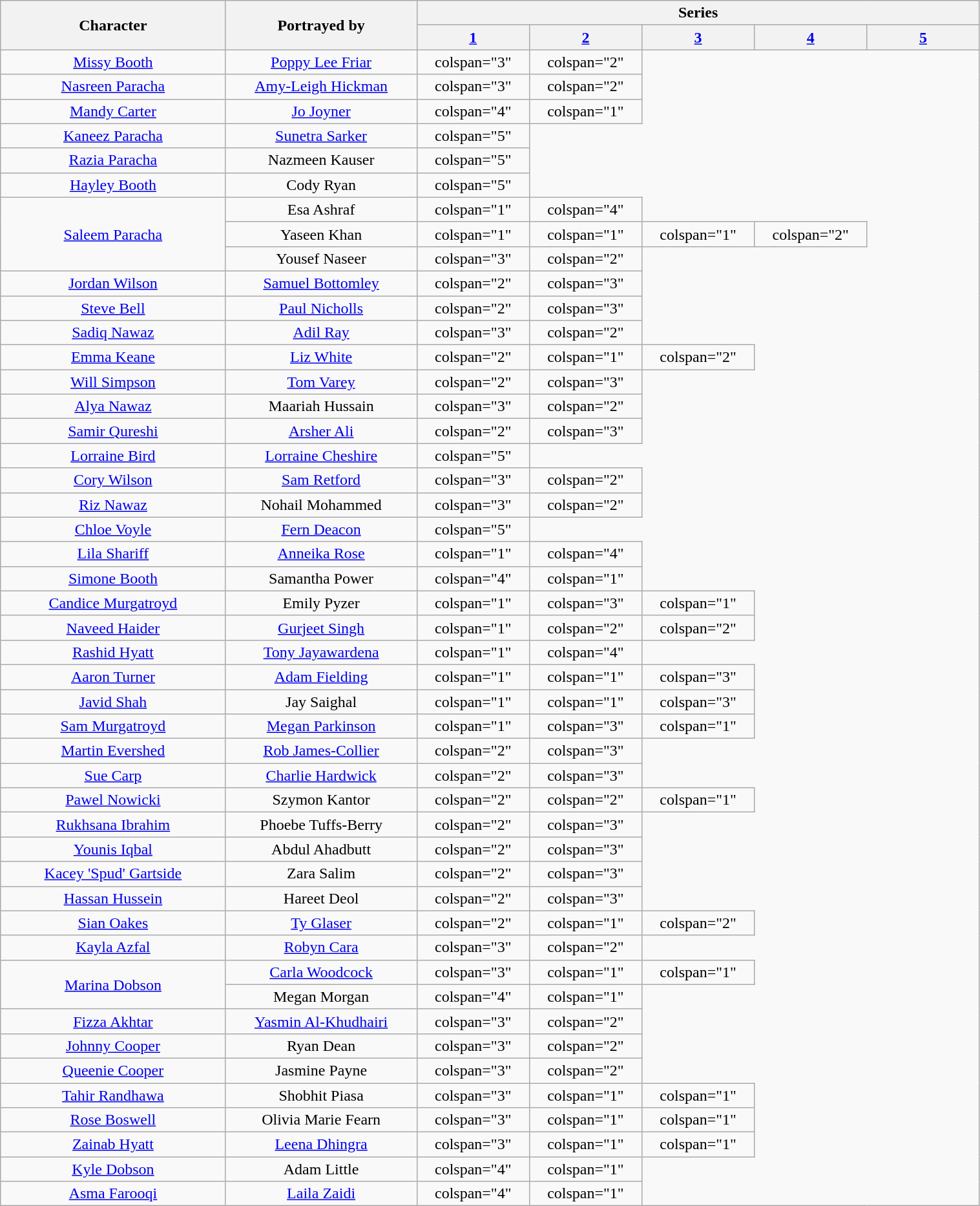<table class="wikitable plainrowheaders" style="text-align:center; width:80%;">
<tr>
<th scope="col" rowspan="2" style="width:20%;">Character</th>
<th scope="col" rowspan="2" style="width:17%;">Portrayed by</th>
<th scope="col" colspan="5" style="width:40%;">Series</th>
</tr>
<tr>
<th scope="col" style="width:10%;"><a href='#'>1</a></th>
<th scope="col" style="width:10%;"><a href='#'>2</a></th>
<th scope="col" style="width:10%;"><a href='#'>3</a></th>
<th scope="col" style="width:10%;"><a href='#'>4</a></th>
<th scope="col" style="width:10%;"><a href='#'>5</a></th>
</tr>
<tr>
<td scope="row"><a href='#'>Missy Booth</a></td>
<td><a href='#'>Poppy Lee Friar</a></td>
<td>colspan="3" </td>
<td>colspan="2" </td>
</tr>
<tr>
<td scope="row"><a href='#'>Nasreen Paracha</a></td>
<td><a href='#'>Amy-Leigh Hickman</a></td>
<td>colspan="3" </td>
<td>colspan="2" </td>
</tr>
<tr>
<td scope="row"><a href='#'>Mandy Carter</a></td>
<td><a href='#'>Jo Joyner</a></td>
<td>colspan="4" </td>
<td>colspan="1" </td>
</tr>
<tr>
<td scope="row"><a href='#'>Kaneez Paracha</a></td>
<td><a href='#'>Sunetra Sarker</a></td>
<td>colspan="5" </td>
</tr>
<tr>
<td scope="row"><a href='#'>Razia Paracha</a></td>
<td>Nazmeen Kauser</td>
<td>colspan="5" </td>
</tr>
<tr>
<td scope="row"><a href='#'>Hayley Booth</a></td>
<td>Cody Ryan</td>
<td>colspan="5" </td>
</tr>
<tr>
<td rowspan="3"><a href='#'>Saleem Paracha</a></td>
<td>Esa Ashraf</td>
<td>colspan="1" </td>
<td>colspan="4" </td>
</tr>
<tr>
<td>Yaseen Khan</td>
<td>colspan="1" </td>
<td>colspan="1" </td>
<td>colspan="1" </td>
<td>colspan="2" </td>
</tr>
<tr>
<td>Yousef Naseer</td>
<td>colspan="3" </td>
<td>colspan="2" </td>
</tr>
<tr>
<td scope="row"><a href='#'>Jordan Wilson</a></td>
<td><a href='#'>Samuel Bottomley</a></td>
<td>colspan="2" </td>
<td>colspan="3" </td>
</tr>
<tr>
<td scope="row"><a href='#'>Steve Bell</a></td>
<td><a href='#'>Paul Nicholls</a></td>
<td>colspan="2" </td>
<td>colspan="3" </td>
</tr>
<tr>
<td scope="row"><a href='#'>Sadiq Nawaz</a></td>
<td><a href='#'>Adil Ray</a></td>
<td>colspan="3" </td>
<td>colspan="2" </td>
</tr>
<tr>
<td scope="row"><a href='#'>Emma Keane</a></td>
<td><a href='#'>Liz White</a></td>
<td>colspan="2" </td>
<td>colspan="1" </td>
<td>colspan="2" </td>
</tr>
<tr>
<td scope="row"><a href='#'>Will Simpson</a></td>
<td><a href='#'>Tom Varey</a></td>
<td>colspan="2" </td>
<td>colspan="3" </td>
</tr>
<tr>
<td scope="row"><a href='#'>Alya Nawaz</a></td>
<td>Maariah Hussain</td>
<td>colspan="3" </td>
<td>colspan="2" </td>
</tr>
<tr>
<td scope="row"><a href='#'>Samir Qureshi</a></td>
<td><a href='#'>Arsher Ali</a></td>
<td>colspan="2" </td>
<td>colspan="3" </td>
</tr>
<tr>
<td scope="row"><a href='#'>Lorraine Bird</a></td>
<td><a href='#'>Lorraine Cheshire</a></td>
<td>colspan="5" </td>
</tr>
<tr>
<td scope="row"><a href='#'>Cory Wilson</a></td>
<td><a href='#'>Sam Retford</a></td>
<td>colspan="3" </td>
<td>colspan="2" </td>
</tr>
<tr>
<td scope="row"><a href='#'>Riz Nawaz</a></td>
<td>Nohail Mohammed</td>
<td>colspan="3" </td>
<td>colspan="2" </td>
</tr>
<tr>
<td scope="row"><a href='#'>Chloe Voyle</a></td>
<td><a href='#'>Fern Deacon</a></td>
<td>colspan="5" </td>
</tr>
<tr>
<td scope="row"><a href='#'>Lila Shariff</a></td>
<td><a href='#'>Anneika Rose</a></td>
<td>colspan="1" </td>
<td>colspan="4" </td>
</tr>
<tr>
<td scope="row"><a href='#'>Simone Booth</a></td>
<td>Samantha Power</td>
<td>colspan="4" </td>
<td>colspan="1" </td>
</tr>
<tr>
<td scope="row"><a href='#'>Candice Murgatroyd</a></td>
<td>Emily Pyzer</td>
<td>colspan="1" </td>
<td>colspan="3" </td>
<td>colspan="1" </td>
</tr>
<tr>
<td scope="row"><a href='#'>Naveed Haider</a></td>
<td><a href='#'>Gurjeet Singh</a></td>
<td>colspan="1" </td>
<td>colspan="2" </td>
<td>colspan="2" </td>
</tr>
<tr>
<td scope="row"><a href='#'>Rashid Hyatt</a></td>
<td><a href='#'>Tony Jayawardena</a></td>
<td>colspan="1" </td>
<td>colspan="4" </td>
</tr>
<tr>
<td scope="row"><a href='#'>Aaron Turner</a></td>
<td><a href='#'>Adam Fielding</a></td>
<td>colspan="1" </td>
<td>colspan="1" </td>
<td>colspan="3" </td>
</tr>
<tr>
<td scope="row"><a href='#'>Javid Shah</a></td>
<td>Jay Saighal</td>
<td>colspan="1" </td>
<td>colspan="1" </td>
<td>colspan="3" </td>
</tr>
<tr>
<td scope="row"><a href='#'>Sam Murgatroyd</a></td>
<td><a href='#'>Megan Parkinson</a></td>
<td>colspan="1" </td>
<td>colspan="3" </td>
<td>colspan="1" </td>
</tr>
<tr>
<td scope="row"><a href='#'>Martin Evershed</a></td>
<td><a href='#'>Rob James-Collier</a></td>
<td>colspan="2" </td>
<td>colspan="3" </td>
</tr>
<tr>
<td scope="row"><a href='#'>Sue Carp</a></td>
<td><a href='#'>Charlie Hardwick</a></td>
<td>colspan="2" </td>
<td>colspan="3" </td>
</tr>
<tr>
<td scope="row"><a href='#'>Pawel Nowicki</a></td>
<td>Szymon Kantor</td>
<td>colspan="2" </td>
<td>colspan="2" </td>
<td>colspan="1" </td>
</tr>
<tr>
<td scope="row"><a href='#'>Rukhsana Ibrahim</a></td>
<td>Phoebe Tuffs-Berry</td>
<td>colspan="2" </td>
<td>colspan="3" </td>
</tr>
<tr>
<td scope="row"><a href='#'>Younis Iqbal</a></td>
<td>Abdul Ahadbutt</td>
<td>colspan="2" </td>
<td>colspan="3" </td>
</tr>
<tr>
<td scope="row"><a href='#'>Kacey 'Spud' Gartside</a></td>
<td>Zara Salim</td>
<td>colspan="2" </td>
<td>colspan="3" </td>
</tr>
<tr>
<td scope="row"><a href='#'>Hassan Hussein</a></td>
<td>Hareet Deol</td>
<td>colspan="2" </td>
<td>colspan="3" </td>
</tr>
<tr>
<td scope="row"><a href='#'>Sian Oakes</a></td>
<td><a href='#'>Ty Glaser</a></td>
<td>colspan="2" </td>
<td>colspan="1" </td>
<td>colspan="2" </td>
</tr>
<tr>
<td scope="row"><a href='#'>Kayla Azfal</a></td>
<td><a href='#'>Robyn Cara</a></td>
<td>colspan="3" </td>
<td>colspan="2" </td>
</tr>
<tr>
<td rowspan="2"><a href='#'>Marina Dobson</a></td>
<td><a href='#'>Carla Woodcock</a></td>
<td>colspan="3" </td>
<td>colspan="1" </td>
<td>colspan="1" </td>
</tr>
<tr>
<td>Megan Morgan</td>
<td>colspan="4" </td>
<td>colspan="1" </td>
</tr>
<tr>
<td scope="row"><a href='#'>Fizza Akhtar</a></td>
<td><a href='#'>Yasmin Al-Khudhairi</a></td>
<td>colspan="3" </td>
<td>colspan="2" </td>
</tr>
<tr>
<td scope="row"><a href='#'>Johnny Cooper</a></td>
<td>Ryan Dean</td>
<td>colspan="3" </td>
<td>colspan="2" </td>
</tr>
<tr>
<td scope="row"><a href='#'>Queenie Cooper</a></td>
<td>Jasmine Payne</td>
<td>colspan="3" </td>
<td>colspan="2" </td>
</tr>
<tr>
<td scope="row"><a href='#'>Tahir Randhawa</a></td>
<td>Shobhit Piasa</td>
<td>colspan="3" </td>
<td>colspan="1" </td>
<td>colspan="1" </td>
</tr>
<tr>
<td scope="row"><a href='#'>Rose Boswell</a></td>
<td>Olivia Marie Fearn</td>
<td>colspan="3" </td>
<td>colspan="1" </td>
<td>colspan="1" </td>
</tr>
<tr>
<td scope="row"><a href='#'>Zainab Hyatt</a></td>
<td><a href='#'>Leena Dhingra</a></td>
<td>colspan="3" </td>
<td>colspan="1" </td>
<td>colspan="1" </td>
</tr>
<tr>
<td scope="row"><a href='#'>Kyle Dobson</a></td>
<td>Adam Little</td>
<td>colspan="4" </td>
<td>colspan="1" </td>
</tr>
<tr>
<td scope="row"><a href='#'>Asma Farooqi</a></td>
<td><a href='#'>Laila Zaidi</a></td>
<td>colspan="4" </td>
<td>colspan="1" </td>
</tr>
</table>
